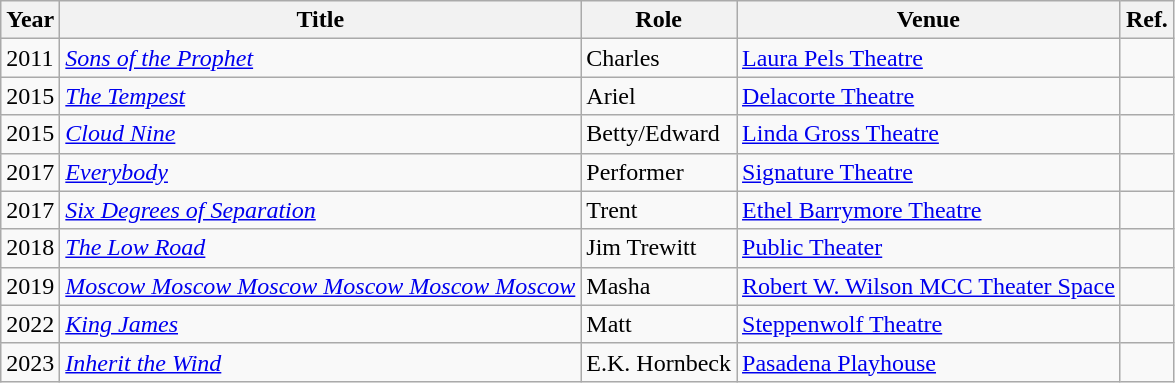<table class="wikitable sortable">
<tr>
<th>Year</th>
<th>Title</th>
<th>Role</th>
<th>Venue</th>
<th>Ref.</th>
</tr>
<tr>
<td>2011</td>
<td><em><a href='#'>Sons of the Prophet</a></em></td>
<td>Charles</td>
<td><a href='#'>Laura Pels Theatre</a></td>
<td></td>
</tr>
<tr>
<td>2015</td>
<td><em><a href='#'>The Tempest</a></em></td>
<td>Ariel</td>
<td><a href='#'>Delacorte Theatre</a></td>
<td></td>
</tr>
<tr>
<td>2015</td>
<td><em><a href='#'>Cloud Nine</a></em></td>
<td>Betty/Edward</td>
<td><a href='#'>Linda Gross Theatre</a></td>
<td></td>
</tr>
<tr>
<td>2017</td>
<td><em><a href='#'>Everybody</a></em></td>
<td>Performer</td>
<td><a href='#'>Signature Theatre</a></td>
<td></td>
</tr>
<tr>
<td>2017</td>
<td><em><a href='#'>Six Degrees of Separation</a></em></td>
<td>Trent</td>
<td><a href='#'>Ethel Barrymore Theatre</a></td>
<td></td>
</tr>
<tr>
<td>2018</td>
<td><em><a href='#'>The Low Road</a></em></td>
<td>Jim Trewitt</td>
<td><a href='#'>Public Theater</a></td>
<td></td>
</tr>
<tr>
<td>2019</td>
<td><em><a href='#'>Moscow Moscow Moscow Moscow Moscow Moscow</a></em></td>
<td>Masha</td>
<td><a href='#'>Robert W. Wilson MCC Theater Space</a></td>
<td></td>
</tr>
<tr>
<td>2022</td>
<td><em><a href='#'>King James</a></em></td>
<td>Matt</td>
<td><a href='#'>Steppenwolf Theatre</a></td>
<td></td>
</tr>
<tr>
<td>2023</td>
<td><em><a href='#'>Inherit the Wind</a></em></td>
<td>E.K. Hornbeck</td>
<td><a href='#'>Pasadena Playhouse</a></td>
<td></td>
</tr>
</table>
